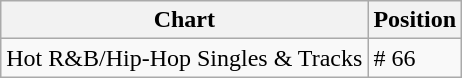<table class="wikitable">
<tr>
<th align="left">Chart</th>
<th align="left">Position</th>
</tr>
<tr>
<td align="left">Hot R&B/Hip-Hop Singles & Tracks</td>
<td align="left"># 66</td>
</tr>
</table>
